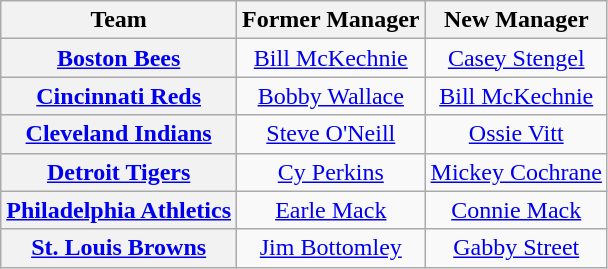<table class="wikitable plainrowheaders" style="text-align:center;">
<tr>
<th>Team</th>
<th>Former Manager</th>
<th>New Manager</th>
</tr>
<tr>
<th scope="row" style="text-align:center;"><a href='#'>Boston Bees</a></th>
<td><a href='#'>Bill McKechnie</a></td>
<td><a href='#'>Casey Stengel</a></td>
</tr>
<tr>
<th scope="row" style="text-align:center;"><a href='#'>Cincinnati Reds</a></th>
<td><a href='#'>Bobby Wallace</a></td>
<td><a href='#'>Bill McKechnie</a></td>
</tr>
<tr>
<th scope="row" style="text-align:center;"><a href='#'>Cleveland Indians</a></th>
<td><a href='#'>Steve O'Neill</a></td>
<td><a href='#'>Ossie Vitt</a></td>
</tr>
<tr>
<th scope="row" style="text-align:center;"><a href='#'>Detroit Tigers</a></th>
<td><a href='#'>Cy Perkins</a></td>
<td><a href='#'>Mickey Cochrane</a></td>
</tr>
<tr>
<th scope="row" style="text-align:center;"><a href='#'>Philadelphia Athletics</a></th>
<td><a href='#'>Earle Mack</a></td>
<td><a href='#'>Connie Mack</a></td>
</tr>
<tr>
<th scope="row" style="text-align:center;"><a href='#'>St. Louis Browns</a></th>
<td><a href='#'>Jim Bottomley</a></td>
<td><a href='#'>Gabby Street</a></td>
</tr>
</table>
